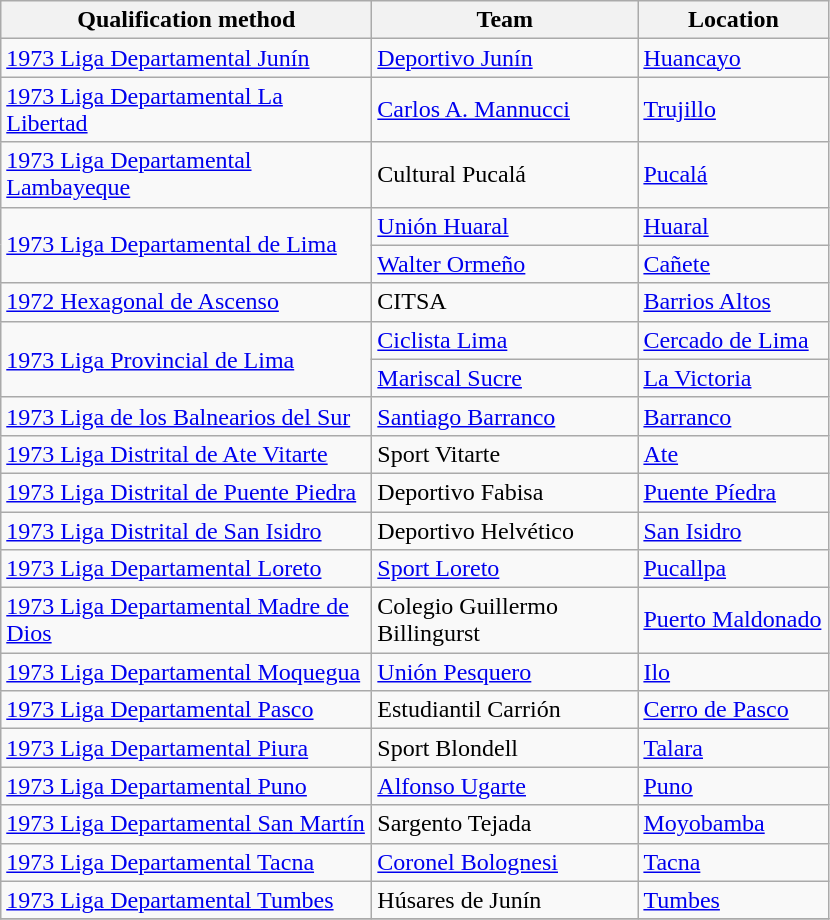<table class="wikitable sortable">
<tr>
<th width=240px>Qualification method</th>
<th width=170px>Team</th>
<th width=120px>Location</th>
</tr>
<tr>
<td><a href='#'>1973 Liga Departamental Junín</a></td>
<td><a href='#'>Deportivo Junín</a></td>
<td><a href='#'>Huancayo</a></td>
</tr>
<tr>
<td><a href='#'>1973 Liga Departamental La Libertad</a></td>
<td><a href='#'>Carlos A. Mannucci</a></td>
<td><a href='#'>Trujillo</a></td>
</tr>
<tr>
<td><a href='#'>1973 Liga Departamental Lambayeque</a></td>
<td>Cultural Pucalá</td>
<td><a href='#'>Pucalá</a></td>
</tr>
<tr>
<td rowspan=2 width=50><a href='#'>1973 Liga Departamental de Lima</a></td>
<td><a href='#'>Unión Huaral</a></td>
<td><a href='#'>Huaral</a></td>
</tr>
<tr>
<td><a href='#'>Walter Ormeño</a></td>
<td><a href='#'>Cañete</a></td>
</tr>
<tr>
<td><a href='#'>1972 Hexagonal de Ascenso</a></td>
<td>CITSA</td>
<td><a href='#'>Barrios Altos</a></td>
</tr>
<tr>
<td rowspan=2 width=50><a href='#'>1973 Liga Provincial de Lima</a></td>
<td><a href='#'>Ciclista Lima</a></td>
<td><a href='#'>Cercado de Lima</a></td>
</tr>
<tr>
<td><a href='#'>Mariscal Sucre</a></td>
<td><a href='#'>La Victoria</a></td>
</tr>
<tr>
<td><a href='#'>1973 Liga de los Balnearios del Sur</a></td>
<td><a href='#'>Santiago Barranco</a></td>
<td><a href='#'>Barranco</a></td>
</tr>
<tr>
<td><a href='#'>1973 Liga Distrital de Ate Vitarte</a></td>
<td>Sport Vitarte</td>
<td><a href='#'>Ate</a></td>
</tr>
<tr>
<td><a href='#'>1973 Liga Distrital de Puente Piedra</a></td>
<td>Deportivo Fabisa</td>
<td><a href='#'>Puente Píedra</a></td>
</tr>
<tr>
<td><a href='#'>1973 Liga Distrital de San Isidro</a></td>
<td>Deportivo Helvético</td>
<td><a href='#'>San Isidro</a></td>
</tr>
<tr>
<td><a href='#'>1973 Liga Departamental Loreto</a></td>
<td><a href='#'>Sport Loreto</a></td>
<td><a href='#'>Pucallpa</a></td>
</tr>
<tr>
<td><a href='#'>1973 Liga Departamental Madre de Dios</a></td>
<td>Colegio Guillermo Billingurst</td>
<td><a href='#'>Puerto Maldonado</a></td>
</tr>
<tr>
<td><a href='#'>1973 Liga Departamental Moquegua</a></td>
<td><a href='#'>Unión Pesquero</a></td>
<td><a href='#'>Ilo</a></td>
</tr>
<tr>
<td><a href='#'>1973 Liga Departamental Pasco</a></td>
<td>Estudiantil Carrión</td>
<td><a href='#'>Cerro de Pasco</a></td>
</tr>
<tr>
<td><a href='#'>1973 Liga Departamental Piura</a></td>
<td>Sport Blondell</td>
<td><a href='#'>Talara</a></td>
</tr>
<tr>
<td><a href='#'>1973 Liga Departamental Puno</a></td>
<td><a href='#'>Alfonso Ugarte</a></td>
<td><a href='#'>Puno</a></td>
</tr>
<tr>
<td><a href='#'>1973 Liga Departamental San Martín</a></td>
<td>Sargento Tejada</td>
<td><a href='#'>Moyobamba</a></td>
</tr>
<tr>
<td><a href='#'>1973 Liga Departamental Tacna</a></td>
<td><a href='#'>Coronel Bolognesi</a></td>
<td><a href='#'>Tacna</a></td>
</tr>
<tr>
<td><a href='#'>1973 Liga Departamental Tumbes</a></td>
<td>Húsares de Junín</td>
<td><a href='#'>Tumbes</a></td>
</tr>
<tr>
</tr>
</table>
